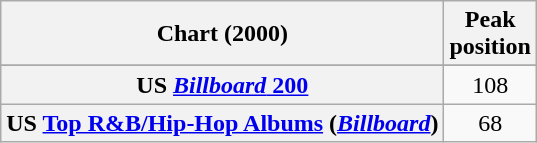<table class="wikitable sortable plainrowheaders" style="text-align:center">
<tr>
<th scope="col">Chart (2000)</th>
<th scope="col">Peak<br> position</th>
</tr>
<tr>
</tr>
<tr>
<th scope="row">US <a href='#'><em>Billboard</em> 200</a></th>
<td>108</td>
</tr>
<tr>
<th scope="row">US <a href='#'>Top R&B/Hip-Hop Albums</a> (<em><a href='#'>Billboard</a></em>)</th>
<td>68</td>
</tr>
</table>
